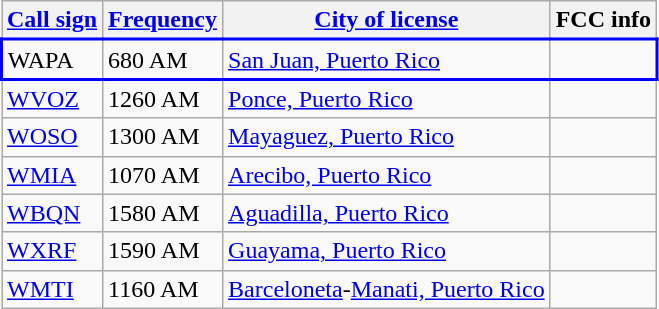<table class="wikitable sortable">
<tr>
<th><a href='#'>Call sign</a></th>
<th data-sort-type="number"><a href='#'>Frequency</a></th>
<th><a href='#'>City of license</a></th>
<th class="unsortable">FCC info</th>
</tr>
<tr style="border: 2px solid #00f;">
<td>WAPA</td>
<td>680 AM</td>
<td><a href='#'>San Juan, Puerto Rico</a></td>
<td></td>
</tr>
<tr>
<td><a href='#'>WVOZ</a></td>
<td>1260 AM</td>
<td><a href='#'>Ponce, Puerto Rico</a></td>
<td></td>
</tr>
<tr>
<td><a href='#'>WOSO</a></td>
<td>1300 AM</td>
<td><a href='#'>Mayaguez, Puerto Rico</a></td>
<td></td>
</tr>
<tr>
<td><a href='#'>WMIA</a></td>
<td>1070 AM</td>
<td><a href='#'>Arecibo, Puerto Rico</a></td>
<td></td>
</tr>
<tr>
<td><a href='#'>WBQN</a></td>
<td>1580 AM</td>
<td><a href='#'>Aguadilla, Puerto Rico</a></td>
<td></td>
</tr>
<tr>
<td><a href='#'>WXRF</a></td>
<td>1590 AM</td>
<td><a href='#'>Guayama, Puerto Rico</a></td>
<td></td>
</tr>
<tr>
<td><a href='#'>WMTI</a></td>
<td>1160 AM</td>
<td><a href='#'>Barceloneta</a>-<a href='#'>Manati, Puerto Rico</a></td>
<td></td>
</tr>
</table>
